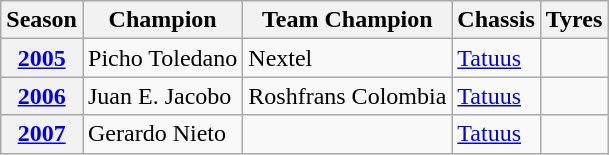<table class="wikitable">
<tr>
<th>Season</th>
<th>Champion</th>
<th>Team Champion</th>
<th>Chassis</th>
<th>Tyres</th>
</tr>
<tr>
<th><a href='#'>2005</a></th>
<td> Picho Toledano</td>
<td>Nextel</td>
<td><a href='#'>Tatuus</a></td>
<td align="center"></td>
</tr>
<tr>
<th><a href='#'>2006</a></th>
<td> Juan E. Jacobo</td>
<td>Roshfrans Colombia</td>
<td><a href='#'>Tatuus</a></td>
<td align="center"></td>
</tr>
<tr>
<th><a href='#'>2007</a></th>
<td> Gerardo Nieto</td>
<td></td>
<td><a href='#'>Tatuus</a></td>
<td align="center"></td>
</tr>
</table>
